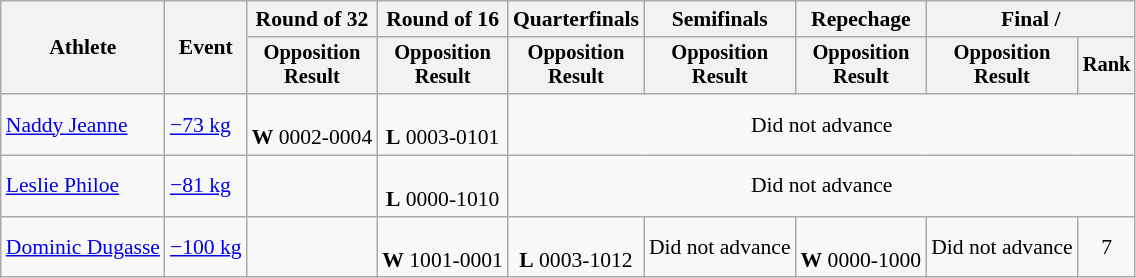<table class="wikitable" style="font-size:90%;">
<tr>
<th rowspan=2>Athlete</th>
<th rowspan=2>Event</th>
<th>Round of 32</th>
<th>Round of 16</th>
<th>Quarterfinals</th>
<th>Semifinals</th>
<th>Repechage</th>
<th colspan=2>Final / </th>
</tr>
<tr style="font-size:95%">
<th>Opposition<br>Result</th>
<th>Opposition<br>Result</th>
<th>Opposition<br>Result</th>
<th>Opposition<br>Result</th>
<th>Opposition<br>Result</th>
<th>Opposition<br>Result</th>
<th>Rank</th>
</tr>
<tr align=center>
<td align=left><a href='#'>Naddy Jeanne</a></td>
<td align=left><a href='#'>−73 kg</a></td>
<td><br><strong>W</strong> 0002-0004</td>
<td><br><strong>L</strong> 0003-0101</td>
<td colspan=5>Did not advance</td>
</tr>
<tr align=center>
<td align=left><a href='#'>Leslie Philoe</a></td>
<td align=left><a href='#'>−81 kg</a></td>
<td></td>
<td><br><strong>L</strong> 0000-1010</td>
<td colspan=5>Did not advance</td>
</tr>
<tr align=center>
<td align=left><a href='#'>Dominic Dugasse</a></td>
<td align=left><a href='#'>−100 kg</a></td>
<td></td>
<td><br><strong>W</strong> 1001-0001</td>
<td><br><strong>L</strong> 0003-1012</td>
<td>Did not advance</td>
<td><br><strong>W</strong> 0000-1000</td>
<td>Did not advance</td>
<td>7</td>
</tr>
</table>
